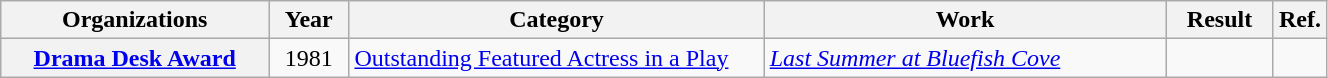<table class="wikitable unsortable plainrowheaders">
<tr>
<th scope="col" style="width:20%;">Organizations</th>
<th scope="col" style="width:6%;">Year</th>
<th scope="col" style="width:31%;">Category</th>
<th scope="col" style="width:30%;">Work</th>
<th scope="col" style="width:8%;">Result</th>
<th scope="col" style="width:4%;" class="unsortable">Ref.</th>
</tr>
<tr>
<th rowspan="1" scope="row"><a href='#'>Drama Desk Award</a></th>
<td style="text-align:center;">1981</td>
<td><a href='#'>Outstanding Featured Actress in a Play</a></td>
<td><em><a href='#'>Last Summer at Bluefish Cove</a></em></td>
<td></td>
<td></td>
</tr>
</table>
